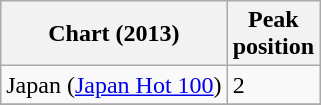<table class="wikitable sortable">
<tr>
<th>Chart (2013)</th>
<th>Peak<br>position</th>
</tr>
<tr>
<td>Japan (<a href='#'>Japan Hot 100</a>)</td>
<td>2</td>
</tr>
<tr>
</tr>
</table>
